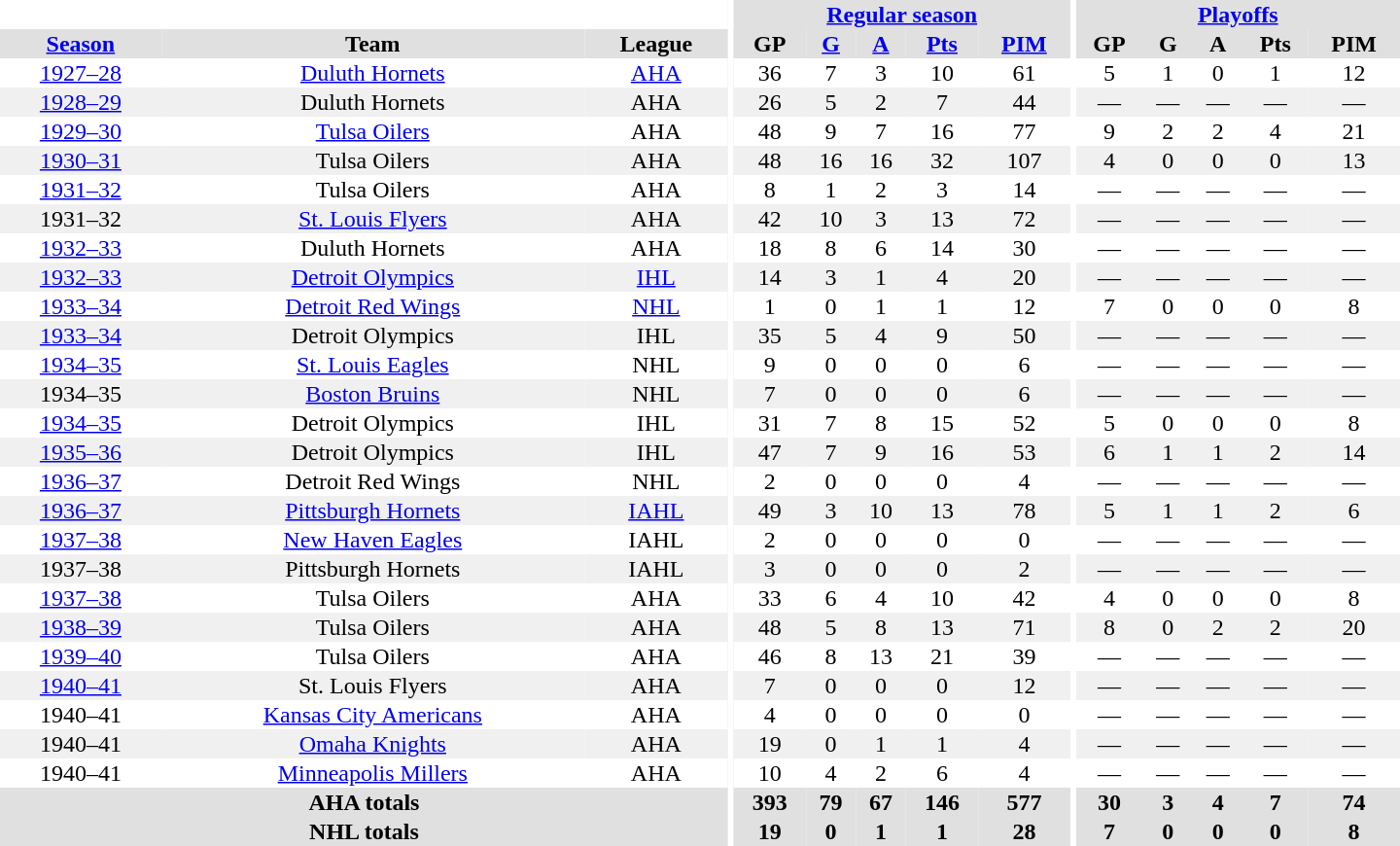<table border="0" cellpadding="1" cellspacing="0" style="text-align:center; width:60em">
<tr bgcolor="#e0e0e0">
<th colspan="3" bgcolor="#ffffff"></th>
<th rowspan="100" bgcolor="#ffffff"></th>
<th colspan="5"><a href='#'>Regular season</a></th>
<th rowspan="100" bgcolor="#ffffff"></th>
<th colspan="5"><a href='#'>Playoffs</a></th>
</tr>
<tr bgcolor="#e0e0e0">
<th><a href='#'>Season</a></th>
<th>Team</th>
<th>League</th>
<th>GP</th>
<th><a href='#'>G</a></th>
<th><a href='#'>A</a></th>
<th><a href='#'>Pts</a></th>
<th><a href='#'>PIM</a></th>
<th>GP</th>
<th>G</th>
<th>A</th>
<th>Pts</th>
<th>PIM</th>
</tr>
<tr>
<td><a href='#'>1927–28</a></td>
<td><a href='#'>Duluth Hornets</a></td>
<td><a href='#'>AHA</a></td>
<td>36</td>
<td>7</td>
<td>3</td>
<td>10</td>
<td>61</td>
<td>5</td>
<td>1</td>
<td>0</td>
<td>1</td>
<td>12</td>
</tr>
<tr bgcolor="#f0f0f0">
<td><a href='#'>1928–29</a></td>
<td>Duluth Hornets</td>
<td>AHA</td>
<td>26</td>
<td>5</td>
<td>2</td>
<td>7</td>
<td>44</td>
<td>—</td>
<td>—</td>
<td>—</td>
<td>—</td>
<td>—</td>
</tr>
<tr>
<td><a href='#'>1929–30</a></td>
<td><a href='#'>Tulsa Oilers</a></td>
<td>AHA</td>
<td>48</td>
<td>9</td>
<td>7</td>
<td>16</td>
<td>77</td>
<td>9</td>
<td>2</td>
<td>2</td>
<td>4</td>
<td>21</td>
</tr>
<tr bgcolor="#f0f0f0">
<td><a href='#'>1930–31</a></td>
<td>Tulsa Oilers</td>
<td>AHA</td>
<td>48</td>
<td>16</td>
<td>16</td>
<td>32</td>
<td>107</td>
<td>4</td>
<td>0</td>
<td>0</td>
<td>0</td>
<td>13</td>
</tr>
<tr>
<td><a href='#'>1931–32</a></td>
<td>Tulsa Oilers</td>
<td>AHA</td>
<td>8</td>
<td>1</td>
<td>2</td>
<td>3</td>
<td>14</td>
<td>—</td>
<td>—</td>
<td>—</td>
<td>—</td>
<td>—</td>
</tr>
<tr bgcolor="#f0f0f0">
<td>1931–32</td>
<td><a href='#'>St. Louis Flyers</a></td>
<td>AHA</td>
<td>42</td>
<td>10</td>
<td>3</td>
<td>13</td>
<td>72</td>
<td>—</td>
<td>—</td>
<td>—</td>
<td>—</td>
<td>—</td>
</tr>
<tr>
<td><a href='#'>1932–33</a></td>
<td>Duluth Hornets</td>
<td>AHA</td>
<td>18</td>
<td>8</td>
<td>6</td>
<td>14</td>
<td>30</td>
<td>—</td>
<td>—</td>
<td>—</td>
<td>—</td>
<td>—</td>
</tr>
<tr bgcolor="#f0f0f0">
<td><a href='#'>1932–33</a></td>
<td><a href='#'>Detroit Olympics</a></td>
<td><a href='#'>IHL</a></td>
<td>14</td>
<td>3</td>
<td>1</td>
<td>4</td>
<td>20</td>
<td>—</td>
<td>—</td>
<td>—</td>
<td>—</td>
<td>—</td>
</tr>
<tr>
<td><a href='#'>1933–34</a></td>
<td><a href='#'>Detroit Red Wings</a></td>
<td><a href='#'>NHL</a></td>
<td>1</td>
<td>0</td>
<td>1</td>
<td>1</td>
<td>12</td>
<td>7</td>
<td>0</td>
<td>0</td>
<td>0</td>
<td>8</td>
</tr>
<tr bgcolor="#f0f0f0">
<td><a href='#'>1933–34</a></td>
<td>Detroit Olympics</td>
<td>IHL</td>
<td>35</td>
<td>5</td>
<td>4</td>
<td>9</td>
<td>50</td>
<td>—</td>
<td>—</td>
<td>—</td>
<td>—</td>
<td>—</td>
</tr>
<tr>
<td><a href='#'>1934–35</a></td>
<td><a href='#'>St. Louis Eagles</a></td>
<td>NHL</td>
<td>9</td>
<td>0</td>
<td>0</td>
<td>0</td>
<td>6</td>
<td>—</td>
<td>—</td>
<td>—</td>
<td>—</td>
<td>—</td>
</tr>
<tr bgcolor="#f0f0f0">
<td>1934–35</td>
<td><a href='#'>Boston Bruins</a></td>
<td>NHL</td>
<td>7</td>
<td>0</td>
<td>0</td>
<td>0</td>
<td>6</td>
<td>—</td>
<td>—</td>
<td>—</td>
<td>—</td>
<td>—</td>
</tr>
<tr>
<td><a href='#'>1934–35</a></td>
<td>Detroit Olympics</td>
<td>IHL</td>
<td>31</td>
<td>7</td>
<td>8</td>
<td>15</td>
<td>52</td>
<td>5</td>
<td>0</td>
<td>0</td>
<td>0</td>
<td>8</td>
</tr>
<tr bgcolor="#f0f0f0">
<td><a href='#'>1935–36</a></td>
<td>Detroit Olympics</td>
<td>IHL</td>
<td>47</td>
<td>7</td>
<td>9</td>
<td>16</td>
<td>53</td>
<td>6</td>
<td>1</td>
<td>1</td>
<td>2</td>
<td>14</td>
</tr>
<tr>
<td><a href='#'>1936–37</a></td>
<td>Detroit Red Wings</td>
<td>NHL</td>
<td>2</td>
<td>0</td>
<td>0</td>
<td>0</td>
<td>4</td>
<td>—</td>
<td>—</td>
<td>—</td>
<td>—</td>
<td>—</td>
</tr>
<tr bgcolor="#f0f0f0">
<td><a href='#'>1936–37</a></td>
<td><a href='#'>Pittsburgh Hornets</a></td>
<td><a href='#'>IAHL</a></td>
<td>49</td>
<td>3</td>
<td>10</td>
<td>13</td>
<td>78</td>
<td>5</td>
<td>1</td>
<td>1</td>
<td>2</td>
<td>6</td>
</tr>
<tr>
<td><a href='#'>1937–38</a></td>
<td><a href='#'>New Haven Eagles</a></td>
<td>IAHL</td>
<td>2</td>
<td>0</td>
<td>0</td>
<td>0</td>
<td>0</td>
<td>—</td>
<td>—</td>
<td>—</td>
<td>—</td>
<td>—</td>
</tr>
<tr bgcolor="#f0f0f0">
<td>1937–38</td>
<td>Pittsburgh Hornets</td>
<td>IAHL</td>
<td>3</td>
<td>0</td>
<td>0</td>
<td>0</td>
<td>2</td>
<td>—</td>
<td>—</td>
<td>—</td>
<td>—</td>
<td>—</td>
</tr>
<tr>
<td><a href='#'>1937–38</a></td>
<td>Tulsa Oilers</td>
<td>AHA</td>
<td>33</td>
<td>6</td>
<td>4</td>
<td>10</td>
<td>42</td>
<td>4</td>
<td>0</td>
<td>0</td>
<td>0</td>
<td>8</td>
</tr>
<tr bgcolor="#f0f0f0">
<td><a href='#'>1938–39</a></td>
<td>Tulsa Oilers</td>
<td>AHA</td>
<td>48</td>
<td>5</td>
<td>8</td>
<td>13</td>
<td>71</td>
<td>8</td>
<td>0</td>
<td>2</td>
<td>2</td>
<td>20</td>
</tr>
<tr>
<td><a href='#'>1939–40</a></td>
<td>Tulsa Oilers</td>
<td>AHA</td>
<td>46</td>
<td>8</td>
<td>13</td>
<td>21</td>
<td>39</td>
<td>—</td>
<td>—</td>
<td>—</td>
<td>—</td>
<td>—</td>
</tr>
<tr bgcolor="#f0f0f0">
<td><a href='#'>1940–41</a></td>
<td>St. Louis Flyers</td>
<td>AHA</td>
<td>7</td>
<td>0</td>
<td>0</td>
<td>0</td>
<td>12</td>
<td>—</td>
<td>—</td>
<td>—</td>
<td>—</td>
<td>—</td>
</tr>
<tr>
<td>1940–41</td>
<td><a href='#'>Kansas City Americans</a></td>
<td>AHA</td>
<td>4</td>
<td>0</td>
<td>0</td>
<td>0</td>
<td>0</td>
<td>—</td>
<td>—</td>
<td>—</td>
<td>—</td>
<td>—</td>
</tr>
<tr bgcolor="#f0f0f0">
<td>1940–41</td>
<td><a href='#'>Omaha Knights</a></td>
<td>AHA</td>
<td>19</td>
<td>0</td>
<td>1</td>
<td>1</td>
<td>4</td>
<td>—</td>
<td>—</td>
<td>—</td>
<td>—</td>
<td>—</td>
</tr>
<tr>
<td>1940–41</td>
<td><a href='#'>Minneapolis Millers</a></td>
<td>AHA</td>
<td>10</td>
<td>4</td>
<td>2</td>
<td>6</td>
<td>4</td>
<td>—</td>
<td>—</td>
<td>—</td>
<td>—</td>
<td>—</td>
</tr>
<tr bgcolor="#e0e0e0">
<th colspan="3">AHA totals</th>
<th>393</th>
<th>79</th>
<th>67</th>
<th>146</th>
<th>577</th>
<th>30</th>
<th>3</th>
<th>4</th>
<th>7</th>
<th>74</th>
</tr>
<tr bgcolor="#e0e0e0">
<th colspan="3">NHL totals</th>
<th>19</th>
<th>0</th>
<th>1</th>
<th>1</th>
<th>28</th>
<th>7</th>
<th>0</th>
<th>0</th>
<th>0</th>
<th>8</th>
</tr>
</table>
